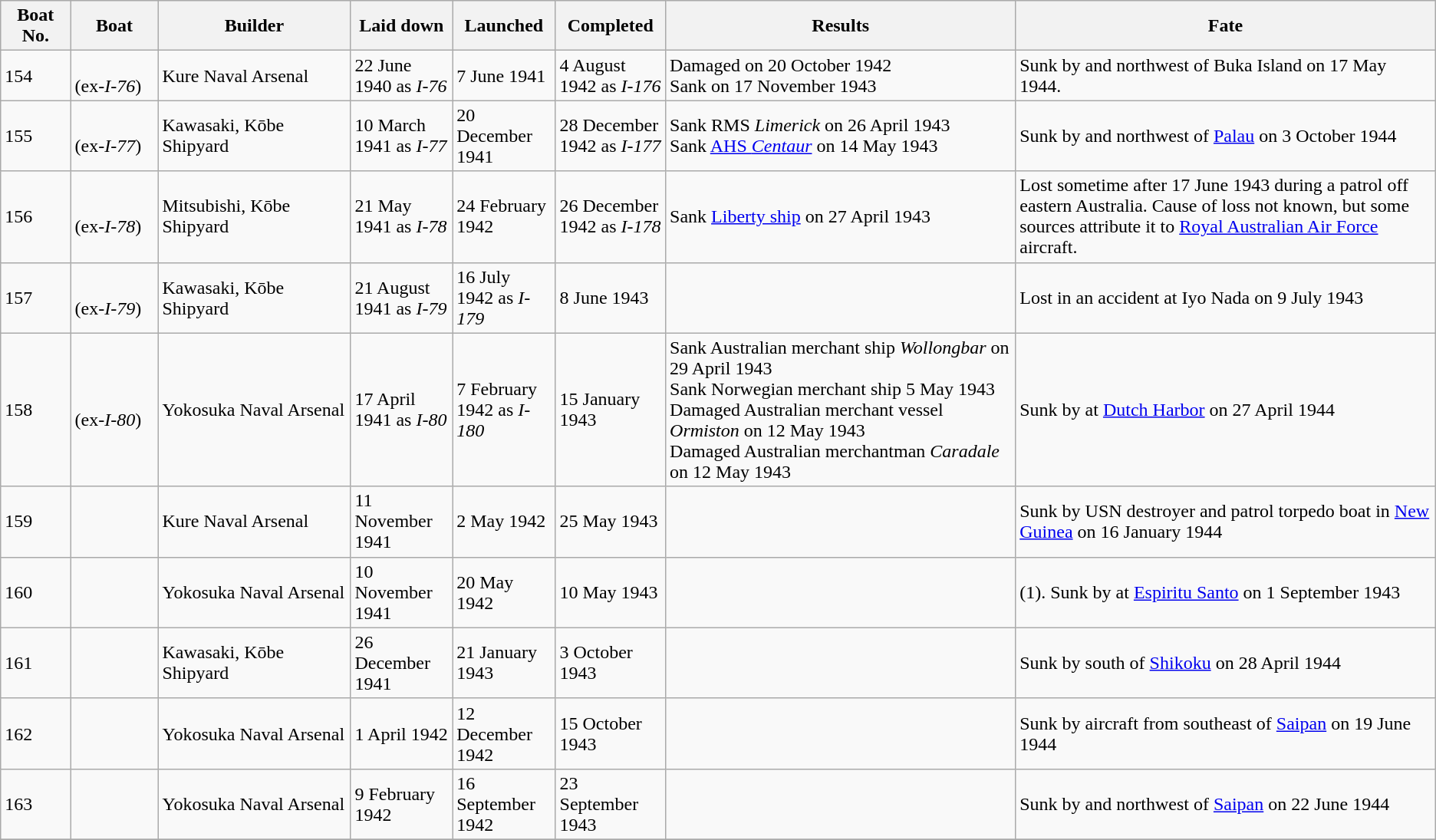<table class="wikitable">
<tr>
<th width=4%><strong>Boat No.</strong></th>
<th width=5%>Boat</th>
<th width=11%><strong>Builder</strong></th>
<th width=5%><strong>Laid down</strong></th>
<th width=5%><strong>Launched</strong></th>
<th width=5%><strong>Completed</strong></th>
<th width=20%><strong>Results</strong></th>
<th width=24%><strong>Fate</strong></th>
</tr>
<tr>
<td>154</td>
<td><br>(ex-<em>I-76</em>)</td>
<td>Kure Naval Arsenal</td>
<td>22 June 1940 as <em>I-76</em></td>
<td>7 June 1941</td>
<td>4 August 1942 as <em>I-176</em></td>
<td>Damaged  on 20 October 1942<br>Sank  on 17 November 1943</td>
<td>Sunk by  and  northwest of Buka Island on 17 May 1944.</td>
</tr>
<tr>
<td>155</td>
<td><br>(ex-<em>I-77</em>)</td>
<td>Kawasaki, Kōbe Shipyard</td>
<td>10 March 1941 as <em>I-77</em></td>
<td>20 December 1941</td>
<td>28 December 1942 as <em>I-177</em></td>
<td>Sank RMS <em>Limerick</em> on 26 April 1943<br>Sank <a href='#'>AHS <em>Centaur</em></a> on 14 May 1943</td>
<td>Sunk by  and  northwest of <a href='#'>Palau</a> on 3 October 1944</td>
</tr>
<tr>
<td>156</td>
<td><br>(ex-<em>I-78</em>)</td>
<td>Mitsubishi, Kōbe Shipyard</td>
<td>21 May 1941 as <em>I-78</em></td>
<td>24 February 1942</td>
<td>26 December 1942 as <em>I-178</em></td>
<td>Sank <a href='#'>Liberty ship</a>  on 27 April 1943</td>
<td>Lost sometime after 17 June 1943 during a patrol off eastern Australia. Cause of loss not known, but some sources attribute it to <a href='#'>Royal Australian Air Force</a> aircraft.</td>
</tr>
<tr>
<td>157</td>
<td><br>(ex-<em>I-79</em>)</td>
<td>Kawasaki, Kōbe Shipyard</td>
<td>21 August 1941 as <em>I-79</em></td>
<td>16 July 1942 as <em>I-179</em></td>
<td>8 June 1943</td>
<td></td>
<td>Lost in an accident at Iyo Nada on 9 July 1943</td>
</tr>
<tr>
<td>158</td>
<td><br>(ex-<em>I-80</em>)</td>
<td>Yokosuka Naval Arsenal</td>
<td>17 April 1941 as <em>I-80</em></td>
<td>7 February 1942 as <em>I-180</em></td>
<td>15 January 1943</td>
<td>Sank Australian merchant ship <em>Wollongbar</em> on 29 April 1943<br>Sank Norwegian merchant ship  5 May 1943<br>Damaged Australian merchant vessel <em>Ormiston</em> on 12 May 1943<br>Damaged Australian merchantman <em>Caradale</em> on 12 May 1943</td>
<td>Sunk by  at <a href='#'>Dutch Harbor</a>  on 27 April 1944</td>
</tr>
<tr>
<td>159</td>
<td></td>
<td>Kure Naval Arsenal</td>
<td>11 November 1941</td>
<td>2 May 1942</td>
<td>25 May 1943</td>
<td></td>
<td>Sunk by USN destroyer and patrol torpedo boat in <a href='#'>New Guinea</a> on 16 January 1944</td>
</tr>
<tr>
<td>160</td>
<td></td>
<td>Yokosuka Naval Arsenal</td>
<td>10 November 1941</td>
<td>20 May 1942</td>
<td>10 May 1943</td>
<td></td>
<td>(1). Sunk by  at <a href='#'>Espiritu Santo</a> on 1 September 1943</td>
</tr>
<tr>
<td>161</td>
<td></td>
<td>Kawasaki, Kōbe Shipyard</td>
<td>26 December 1941</td>
<td>21 January 1943</td>
<td>3 October 1943</td>
<td></td>
<td>Sunk by  south of <a href='#'>Shikoku</a> on 28 April 1944</td>
</tr>
<tr>
<td>162</td>
<td></td>
<td>Yokosuka Naval Arsenal</td>
<td>1 April 1942</td>
<td>12 December 1942</td>
<td>15 October 1943</td>
<td></td>
<td>Sunk by aircraft from  southeast of <a href='#'>Saipan</a> on 19 June 1944</td>
</tr>
<tr>
<td>163</td>
<td></td>
<td>Yokosuka Naval Arsenal</td>
<td>9 February 1942</td>
<td>16 September 1942</td>
<td>23 September 1943</td>
<td></td>
<td>Sunk by  and  northwest of <a href='#'>Saipan</a> on 22 June 1944</td>
</tr>
<tr>
</tr>
</table>
